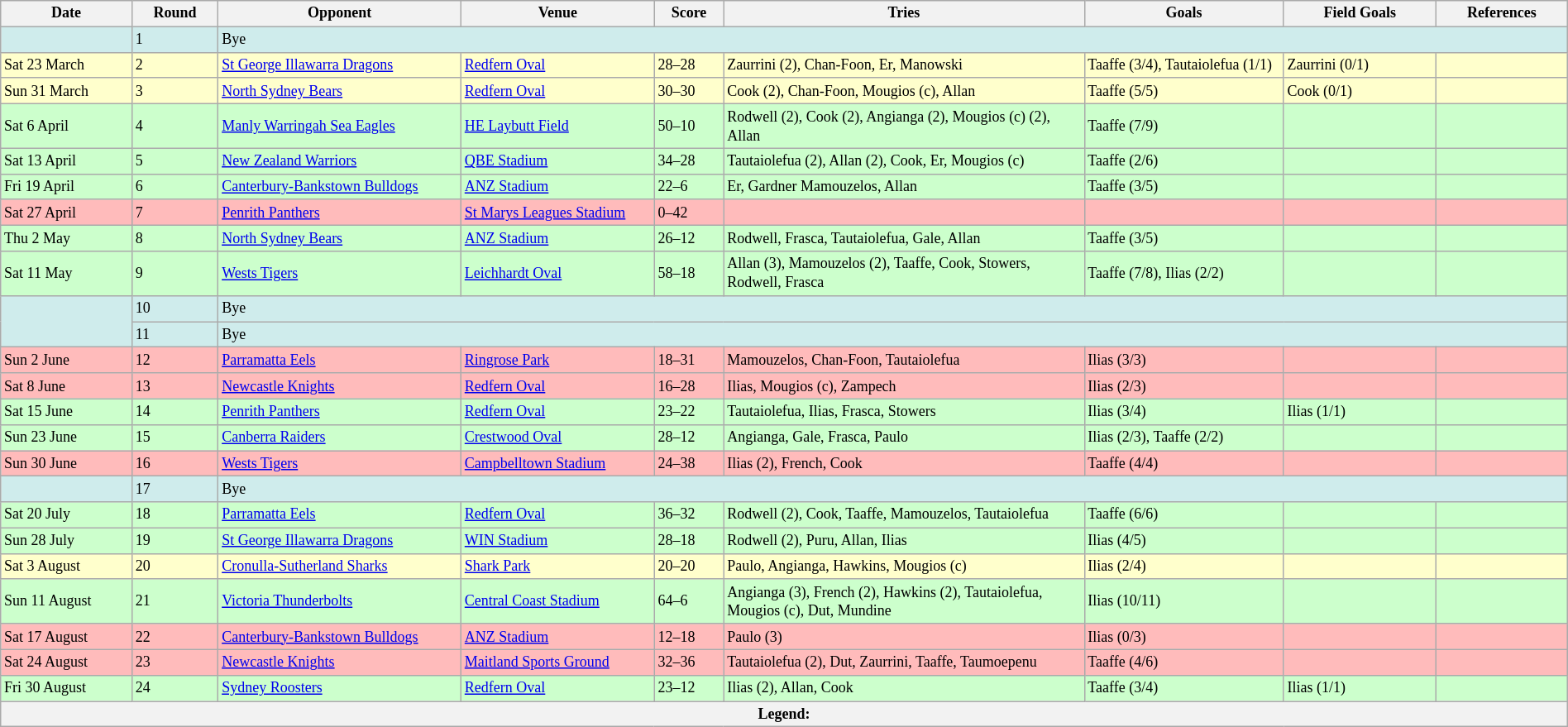<table class="wikitable" width="100%" style="font-size:75%;">
<tr>
<th width="100">Date</th>
<th>Round</th>
<th width="190">Opponent</th>
<th width="150">Venue</th>
<th width="50">Score</th>
<th width="285">Tries</th>
<th width="155">Goals</th>
<th>Field Goals</th>
<th>References</th>
</tr>
<tr bgcolor="#cfecec">
<td></td>
<td>1</td>
<td colspan="7">Bye</td>
</tr>
<tr bgcolor="#FFFFCC">
<td>Sat 23 March</td>
<td>2</td>
<td> <a href='#'>St George Illawarra Dragons</a></td>
<td><a href='#'>Redfern Oval</a></td>
<td>28–28</td>
<td>Zaurrini (2), Chan-Foon, Er, Manowski</td>
<td>Taaffe (3/4), Tautaiolefua (1/1)</td>
<td>Zaurrini (0/1)</td>
<td></td>
</tr>
<tr bgcolor="#FFFFCC">
<td>Sun 31 March</td>
<td>3</td>
<td> <a href='#'>North Sydney Bears</a></td>
<td><a href='#'>Redfern Oval</a></td>
<td>30–30</td>
<td>Cook (2), Chan-Foon, Mougios (c), Allan</td>
<td>Taaffe (5/5)</td>
<td>Cook (0/1)</td>
<td></td>
</tr>
<tr bgcolor="#CCFFCC">
<td>Sat 6 April</td>
<td>4</td>
<td> <a href='#'>Manly Warringah Sea Eagles</a></td>
<td><a href='#'>HE Laybutt Field</a></td>
<td>50–10</td>
<td>Rodwell (2), Cook (2), Angianga (2), Mougios (c) (2), Allan</td>
<td>Taaffe (7/9)</td>
<td></td>
<td></td>
</tr>
<tr bgcolor="#CCFFCC">
<td>Sat 13 April</td>
<td>5</td>
<td> <a href='#'>New Zealand Warriors</a></td>
<td><a href='#'>QBE Stadium</a></td>
<td>34–28</td>
<td>Tautaiolefua (2), Allan (2), Cook, Er, Mougios (c)</td>
<td>Taaffe (2/6)</td>
<td></td>
<td></td>
</tr>
<tr bgcolor="#CCFFCC">
<td>Fri 19 April</td>
<td>6</td>
<td> <a href='#'>Canterbury-Bankstown Bulldogs</a></td>
<td><a href='#'>ANZ Stadium</a></td>
<td>22–6</td>
<td>Er, Gardner Mamouzelos, Allan</td>
<td>Taaffe (3/5)</td>
<td></td>
<td></td>
</tr>
<tr bgcolor="#FFBBBB">
<td>Sat 27 April</td>
<td>7</td>
<td> <a href='#'>Penrith Panthers</a></td>
<td><a href='#'>St Marys Leagues Stadium</a></td>
<td>0–42</td>
<td></td>
<td></td>
<td></td>
<td></td>
</tr>
<tr bgcolor="#CCFFCC">
<td>Thu 2 May</td>
<td>8</td>
<td> <a href='#'>North Sydney Bears</a></td>
<td><a href='#'>ANZ Stadium</a></td>
<td>26–12</td>
<td>Rodwell, Frasca, Tautaiolefua, Gale, Allan</td>
<td>Taaffe (3/5)</td>
<td></td>
<td></td>
</tr>
<tr bgcolor="#CCFFCC">
<td>Sat 11 May</td>
<td>9</td>
<td> <a href='#'>Wests Tigers</a></td>
<td><a href='#'>Leichhardt Oval</a></td>
<td>58–18</td>
<td>Allan (3), Mamouzelos (2), Taaffe, Cook, Stowers, Rodwell, Frasca</td>
<td>Taaffe (7/8), Ilias (2/2)</td>
<td></td>
<td></td>
</tr>
<tr bgcolor="#cfecec">
<td rowspan="2"></td>
<td>10</td>
<td colspan="7">Bye</td>
</tr>
<tr bgcolor="#cfecec">
<td>11</td>
<td colspan="7">Bye</td>
</tr>
<tr bgcolor="#FFBBBB">
<td>Sun 2 June</td>
<td>12</td>
<td> <a href='#'>Parramatta Eels</a></td>
<td><a href='#'>Ringrose Park</a></td>
<td>18–31</td>
<td>Mamouzelos, Chan-Foon, Tautaiolefua</td>
<td>Ilias (3/3)</td>
<td></td>
<td></td>
</tr>
<tr bgcolor="#FFBBBB">
<td>Sat 8 June</td>
<td>13</td>
<td> <a href='#'>Newcastle Knights</a></td>
<td><a href='#'>Redfern Oval</a></td>
<td>16–28</td>
<td>Ilias, Mougios (c), Zampech</td>
<td>Ilias (2/3)</td>
<td></td>
<td></td>
</tr>
<tr bgcolor="#CCFFCC">
<td>Sat 15 June</td>
<td>14</td>
<td> <a href='#'>Penrith Panthers</a></td>
<td><a href='#'>Redfern Oval</a></td>
<td>23–22</td>
<td>Tautaiolefua, Ilias, Frasca, Stowers</td>
<td>Ilias (3/4)</td>
<td>Ilias (1/1)</td>
<td></td>
</tr>
<tr bgcolor="#CCFFCC">
<td>Sun 23 June</td>
<td>15</td>
<td> <a href='#'>Canberra Raiders</a></td>
<td><a href='#'>Crestwood Oval</a></td>
<td>28–12</td>
<td>Angianga, Gale, Frasca, Paulo</td>
<td>Ilias (2/3), Taaffe (2/2)</td>
<td></td>
<td></td>
</tr>
<tr bgcolor="#FFBBBB">
<td>Sun 30 June</td>
<td>16</td>
<td> <a href='#'>Wests Tigers</a></td>
<td><a href='#'>Campbelltown Stadium</a></td>
<td>24–38</td>
<td>Ilias (2), French, Cook</td>
<td>Taaffe (4/4)</td>
<td></td>
<td></td>
</tr>
<tr bgcolor="#cfecec">
<td></td>
<td>17</td>
<td colspan="7">Bye</td>
</tr>
<tr bgcolor="#CCFFCC">
<td>Sat 20 July</td>
<td>18</td>
<td> <a href='#'>Parramatta Eels</a></td>
<td><a href='#'>Redfern Oval</a></td>
<td>36–32</td>
<td>Rodwell (2), Cook, Taaffe, Mamouzelos, Tautaiolefua</td>
<td>Taaffe (6/6)</td>
<td></td>
<td></td>
</tr>
<tr bgcolor="#CCFFCC">
<td>Sun 28 July</td>
<td>19</td>
<td> <a href='#'>St George Illawarra Dragons</a></td>
<td><a href='#'>WIN Stadium</a></td>
<td>28–18</td>
<td>Rodwell (2), Puru, Allan, Ilias</td>
<td>Ilias (4/5)</td>
<td></td>
<td></td>
</tr>
<tr bgcolor="#FFFFCC">
<td>Sat 3 August</td>
<td>20</td>
<td> <a href='#'>Cronulla-Sutherland Sharks</a></td>
<td><a href='#'>Shark Park</a></td>
<td>20–20</td>
<td>Paulo, Angianga, Hawkins, Mougios (c)</td>
<td>Ilias (2/4)</td>
<td></td>
<td></td>
</tr>
<tr bgcolor="#CCFFCC">
<td>Sun 11 August</td>
<td>21</td>
<td> <a href='#'>Victoria Thunderbolts</a></td>
<td><a href='#'>Central Coast Stadium</a></td>
<td>64–6</td>
<td>Angianga (3), French (2), Hawkins (2), Tautaiolefua, Mougios (c), Dut, Mundine</td>
<td>Ilias (10/11)</td>
<td></td>
<td></td>
</tr>
<tr bgcolor="#FFBBBB">
<td>Sat 17 August</td>
<td>22</td>
<td> <a href='#'>Canterbury-Bankstown Bulldogs</a></td>
<td><a href='#'>ANZ Stadium</a></td>
<td>12–18</td>
<td>Paulo (3)</td>
<td>Ilias (0/3)</td>
<td></td>
<td></td>
</tr>
<tr bgcolor="#FFBBBB">
<td>Sat 24 August</td>
<td>23</td>
<td> <a href='#'>Newcastle Knights</a></td>
<td><a href='#'>Maitland Sports Ground</a></td>
<td>32–36</td>
<td>Tautaiolefua (2), Dut, Zaurrini, Taaffe, Taumoepenu</td>
<td>Taaffe (4/6)</td>
<td></td>
<td></td>
</tr>
<tr bgcolor="#CCFFCC">
<td>Fri 30 August</td>
<td>24</td>
<td> <a href='#'>Sydney Roosters</a></td>
<td><a href='#'>Redfern Oval</a></td>
<td>23–12</td>
<td>Ilias (2), Allan, Cook</td>
<td>Taaffe (3/4)</td>
<td>Ilias (1/1)</td>
<td></td>
</tr>
<tr>
<th colspan="9"><strong>Legend</strong>:    </th>
</tr>
</table>
